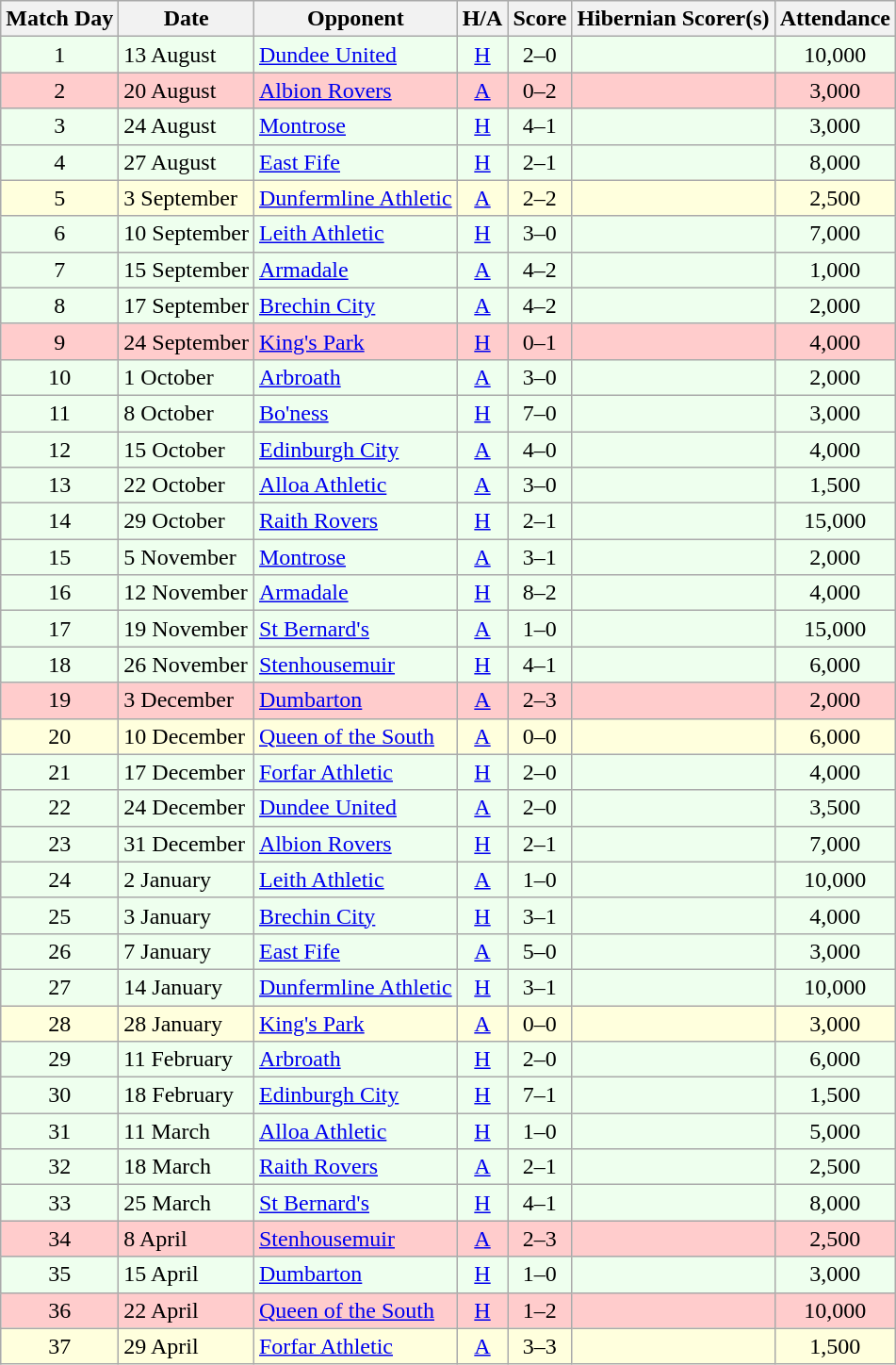<table class="wikitable" style="text-align:center">
<tr>
<th>Match Day</th>
<th>Date</th>
<th>Opponent</th>
<th>H/A</th>
<th>Score</th>
<th>Hibernian Scorer(s)</th>
<th>Attendance</th>
</tr>
<tr bgcolor=#EEFFEE>
<td>1</td>
<td align=left>13 August</td>
<td align=left><a href='#'>Dundee United</a></td>
<td><a href='#'>H</a></td>
<td>2–0</td>
<td align=left></td>
<td>10,000</td>
</tr>
<tr bgcolor=#FFCCCC>
<td>2</td>
<td align=left>20 August</td>
<td align=left><a href='#'>Albion Rovers</a></td>
<td><a href='#'>A</a></td>
<td>0–2</td>
<td align=left></td>
<td>3,000</td>
</tr>
<tr bgcolor=#EEFFEE>
<td>3</td>
<td align=left>24 August</td>
<td align=left><a href='#'>Montrose</a></td>
<td><a href='#'>H</a></td>
<td>4–1</td>
<td align=left></td>
<td>3,000</td>
</tr>
<tr bgcolor=#EEFFEE>
<td>4</td>
<td align=left>27 August</td>
<td align=left><a href='#'>East Fife</a></td>
<td><a href='#'>H</a></td>
<td>2–1</td>
<td align=left></td>
<td>8,000</td>
</tr>
<tr bgcolor=#FFFFDD>
<td>5</td>
<td align=left>3 September</td>
<td align=left><a href='#'>Dunfermline Athletic</a></td>
<td><a href='#'>A</a></td>
<td>2–2</td>
<td align=left></td>
<td>2,500</td>
</tr>
<tr bgcolor=#EEFFEE>
<td>6</td>
<td align=left>10 September</td>
<td align=left><a href='#'>Leith Athletic</a></td>
<td><a href='#'>H</a></td>
<td>3–0</td>
<td align=left></td>
<td>7,000</td>
</tr>
<tr bgcolor=#EEFFEE>
<td>7</td>
<td align=left>15 September</td>
<td align=left><a href='#'>Armadale</a></td>
<td><a href='#'>A</a></td>
<td>4–2</td>
<td align=left></td>
<td>1,000</td>
</tr>
<tr bgcolor=#EEFFEE>
<td>8</td>
<td align=left>17 September</td>
<td align=left><a href='#'>Brechin City</a></td>
<td><a href='#'>A</a></td>
<td>4–2</td>
<td align=left></td>
<td>2,000</td>
</tr>
<tr bgcolor=#FFCCCC>
<td>9</td>
<td align=left>24 September</td>
<td align=left><a href='#'>King's Park</a></td>
<td><a href='#'>H</a></td>
<td>0–1</td>
<td align=left></td>
<td>4,000</td>
</tr>
<tr bgcolor=#EEFFEE>
<td>10</td>
<td align=left>1 October</td>
<td align=left><a href='#'>Arbroath</a></td>
<td><a href='#'>A</a></td>
<td>3–0</td>
<td align=left></td>
<td>2,000</td>
</tr>
<tr bgcolor=#EEFFEE>
<td>11</td>
<td align=left>8 October</td>
<td align=left><a href='#'>Bo'ness</a></td>
<td><a href='#'>H</a></td>
<td>7–0</td>
<td align=left></td>
<td>3,000</td>
</tr>
<tr bgcolor=#EEFFEE>
<td>12</td>
<td align=left>15 October</td>
<td align=left><a href='#'>Edinburgh City</a></td>
<td><a href='#'>A</a></td>
<td>4–0</td>
<td align=left></td>
<td>4,000</td>
</tr>
<tr bgcolor=#EEFFEE>
<td>13</td>
<td align=left>22 October</td>
<td align=left><a href='#'>Alloa Athletic</a></td>
<td><a href='#'>A</a></td>
<td>3–0</td>
<td align=left></td>
<td>1,500</td>
</tr>
<tr bgcolor=#EEFFEE>
<td>14</td>
<td align=left>29 October</td>
<td align=left><a href='#'>Raith Rovers</a></td>
<td><a href='#'>H</a></td>
<td>2–1</td>
<td align=left></td>
<td>15,000</td>
</tr>
<tr bgcolor=#EEFFEE>
<td>15</td>
<td align=left>5 November</td>
<td align=left><a href='#'>Montrose</a></td>
<td><a href='#'>A</a></td>
<td>3–1</td>
<td align=left></td>
<td>2,000</td>
</tr>
<tr bgcolor=#EEFFEE>
<td>16</td>
<td align=left>12 November</td>
<td align=left><a href='#'>Armadale</a></td>
<td><a href='#'>H</a></td>
<td>8–2</td>
<td align=left></td>
<td>4,000</td>
</tr>
<tr bgcolor=#EEFFEE>
<td>17</td>
<td align=left>19 November</td>
<td align=left><a href='#'>St Bernard's</a></td>
<td><a href='#'>A</a></td>
<td>1–0</td>
<td align=left></td>
<td>15,000</td>
</tr>
<tr bgcolor=#EEFFEE>
<td>18</td>
<td align=left>26 November</td>
<td align=left><a href='#'>Stenhousemuir</a></td>
<td><a href='#'>H</a></td>
<td>4–1</td>
<td align=left></td>
<td>6,000</td>
</tr>
<tr bgcolor=#FFCCCC>
<td>19</td>
<td align=left>3 December</td>
<td align=left><a href='#'>Dumbarton</a></td>
<td><a href='#'>A</a></td>
<td>2–3</td>
<td align=left></td>
<td>2,000</td>
</tr>
<tr bgcolor=#FFFFDD>
<td>20</td>
<td align=left>10 December</td>
<td align=left><a href='#'>Queen of the South</a></td>
<td><a href='#'>A</a></td>
<td>0–0</td>
<td align=left></td>
<td>6,000</td>
</tr>
<tr bgcolor=#EEFFEE>
<td>21</td>
<td align=left>17 December</td>
<td align=left><a href='#'>Forfar Athletic</a></td>
<td><a href='#'>H</a></td>
<td>2–0</td>
<td align=left></td>
<td>4,000</td>
</tr>
<tr bgcolor=#EEFFEE>
<td>22</td>
<td align=left>24 December</td>
<td align=left><a href='#'>Dundee United</a></td>
<td><a href='#'>A</a></td>
<td>2–0</td>
<td align=left></td>
<td>3,500</td>
</tr>
<tr bgcolor=#EEFFEE>
<td>23</td>
<td align=left>31 December</td>
<td align=left><a href='#'>Albion Rovers</a></td>
<td><a href='#'>H</a></td>
<td>2–1</td>
<td align=left></td>
<td>7,000</td>
</tr>
<tr bgcolor=#EEFFEE>
<td>24</td>
<td align=left>2 January</td>
<td align=left><a href='#'>Leith Athletic</a></td>
<td><a href='#'>A</a></td>
<td>1–0</td>
<td align=left></td>
<td>10,000</td>
</tr>
<tr bgcolor=#EEFFEE>
<td>25</td>
<td align=left>3 January</td>
<td align=left><a href='#'>Brechin City</a></td>
<td><a href='#'>H</a></td>
<td>3–1</td>
<td align=left></td>
<td>4,000</td>
</tr>
<tr bgcolor=#EEFFEE>
<td>26</td>
<td align=left>7 January</td>
<td align=left><a href='#'>East Fife</a></td>
<td><a href='#'>A</a></td>
<td>5–0</td>
<td align=left></td>
<td>3,000</td>
</tr>
<tr bgcolor=#EEFFEE>
<td>27</td>
<td align=left>14 January</td>
<td align=left><a href='#'>Dunfermline Athletic</a></td>
<td><a href='#'>H</a></td>
<td>3–1</td>
<td align=left></td>
<td>10,000</td>
</tr>
<tr bgcolor=#FFFFDD>
<td>28</td>
<td align=left>28 January</td>
<td align=left><a href='#'>King's Park</a></td>
<td><a href='#'>A</a></td>
<td>0–0</td>
<td align=left></td>
<td>3,000</td>
</tr>
<tr bgcolor=#EEFFEE>
<td>29</td>
<td align=left>11 February</td>
<td align=left><a href='#'>Arbroath</a></td>
<td><a href='#'>H</a></td>
<td>2–0</td>
<td align=left></td>
<td>6,000</td>
</tr>
<tr bgcolor=#EEFFEE>
<td>30</td>
<td align=left>18 February</td>
<td align=left><a href='#'>Edinburgh City</a></td>
<td><a href='#'>H</a></td>
<td>7–1</td>
<td align=left></td>
<td>1,500</td>
</tr>
<tr bgcolor=#EEFFEE>
<td>31</td>
<td align=left>11 March</td>
<td align=left><a href='#'>Alloa Athletic</a></td>
<td><a href='#'>H</a></td>
<td>1–0</td>
<td align=left></td>
<td>5,000</td>
</tr>
<tr bgcolor=#EEFFEE>
<td>32</td>
<td align=left>18 March</td>
<td align=left><a href='#'>Raith Rovers</a></td>
<td><a href='#'>A</a></td>
<td>2–1</td>
<td align=left></td>
<td>2,500</td>
</tr>
<tr bgcolor=#EEFFEE>
<td>33</td>
<td align=left>25 March</td>
<td align=left><a href='#'>St Bernard's</a></td>
<td><a href='#'>H</a></td>
<td>4–1</td>
<td align=left></td>
<td>8,000</td>
</tr>
<tr bgcolor=#FFCCCC>
<td>34</td>
<td align=left>8 April</td>
<td align=left><a href='#'>Stenhousemuir</a></td>
<td><a href='#'>A</a></td>
<td>2–3</td>
<td align=left></td>
<td>2,500</td>
</tr>
<tr bgcolor=#EEFFEE>
<td>35</td>
<td align=left>15 April</td>
<td align=left><a href='#'>Dumbarton</a></td>
<td><a href='#'>H</a></td>
<td>1–0</td>
<td align=left></td>
<td>3,000</td>
</tr>
<tr bgcolor=#FFCCCC>
<td>36</td>
<td align=left>22 April</td>
<td align=left><a href='#'>Queen of the South</a></td>
<td><a href='#'>H</a></td>
<td>1–2</td>
<td align=left></td>
<td>10,000</td>
</tr>
<tr bgcolor=#FFFFDD>
<td>37</td>
<td align=left>29 April</td>
<td align=left><a href='#'>Forfar Athletic</a></td>
<td><a href='#'>A</a></td>
<td>3–3</td>
<td align=left></td>
<td>1,500</td>
</tr>
</table>
